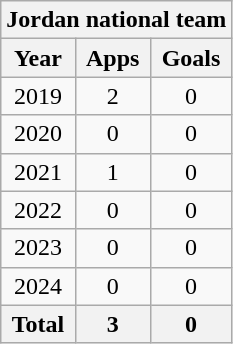<table class="wikitable" style="text-align:center">
<tr>
<th colspan=3>Jordan national team</th>
</tr>
<tr>
<th>Year</th>
<th>Apps</th>
<th>Goals</th>
</tr>
<tr>
<td>2019</td>
<td>2</td>
<td>0</td>
</tr>
<tr>
<td>2020</td>
<td>0</td>
<td>0</td>
</tr>
<tr>
<td>2021</td>
<td>1</td>
<td>0</td>
</tr>
<tr>
<td>2022</td>
<td>0</td>
<td>0</td>
</tr>
<tr>
<td>2023</td>
<td>0</td>
<td>0</td>
</tr>
<tr>
<td>2024</td>
<td>0</td>
<td>0</td>
</tr>
<tr>
<th>Total</th>
<th>3</th>
<th>0</th>
</tr>
</table>
